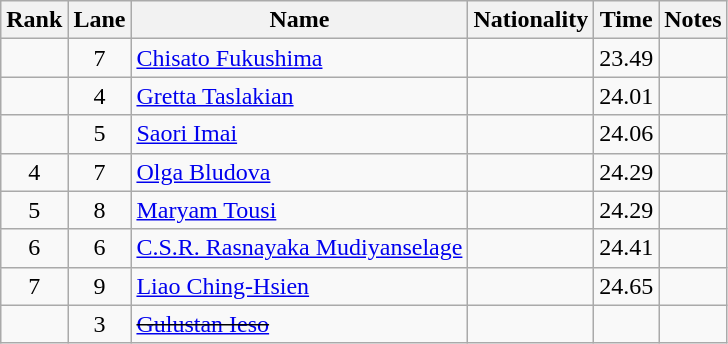<table class="wikitable sortable" style="text-align:center">
<tr>
<th>Rank</th>
<th>Lane</th>
<th>Name</th>
<th>Nationality</th>
<th>Time</th>
<th>Notes</th>
</tr>
<tr>
<td></td>
<td>7</td>
<td align=left><a href='#'>Chisato Fukushima</a></td>
<td align=left></td>
<td>23.49</td>
<td></td>
</tr>
<tr>
<td></td>
<td>4</td>
<td align=left><a href='#'>Gretta Taslakian</a></td>
<td align=left></td>
<td>24.01</td>
<td></td>
</tr>
<tr>
<td></td>
<td>5</td>
<td align=left><a href='#'>Saori Imai</a></td>
<td align=left></td>
<td>24.06</td>
<td></td>
</tr>
<tr>
<td>4</td>
<td>7</td>
<td align="left"><a href='#'>Olga Bludova</a></td>
<td align=left></td>
<td>24.29</td>
<td></td>
</tr>
<tr>
<td>5</td>
<td>8</td>
<td align="left"><a href='#'>Maryam Tousi</a></td>
<td align=left></td>
<td>24.29</td>
<td></td>
</tr>
<tr>
<td>6</td>
<td>6</td>
<td align="left"><a href='#'>C.S.R. Rasnayaka Mudiyanselage</a></td>
<td align=left></td>
<td>24.41</td>
<td></td>
</tr>
<tr>
<td>7</td>
<td>9</td>
<td align="left"><a href='#'>Liao Ching-Hsien</a></td>
<td align=left></td>
<td>24.65</td>
<td></td>
</tr>
<tr>
<td></td>
<td>3</td>
<td align="left"><s><a href='#'>Gulustan Ieso</a> </s></td>
<td align=left></td>
<td></td>
<td></td>
</tr>
</table>
